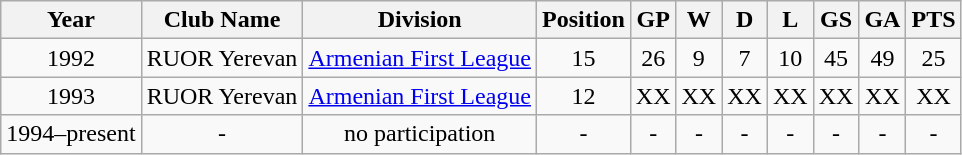<table class="wikitable" style="text-align: center;">
<tr>
<th>Year</th>
<th>Club Name</th>
<th>Division</th>
<th>Position</th>
<th>GP</th>
<th>W</th>
<th>D</th>
<th>L</th>
<th>GS</th>
<th>GA</th>
<th>PTS</th>
</tr>
<tr>
<td>1992</td>
<td>RUOR Yerevan</td>
<td><a href='#'>Armenian First League</a></td>
<td>15</td>
<td>26</td>
<td>9</td>
<td>7</td>
<td>10</td>
<td>45</td>
<td>49</td>
<td>25</td>
</tr>
<tr>
<td>1993</td>
<td>RUOR Yerevan</td>
<td><a href='#'>Armenian First League</a></td>
<td>12</td>
<td>XX</td>
<td>XX</td>
<td>XX</td>
<td>XX</td>
<td>XX</td>
<td>XX</td>
<td>XX</td>
</tr>
<tr>
<td>1994–present</td>
<td>-</td>
<td>no participation</td>
<td>-</td>
<td>-</td>
<td>-</td>
<td>-</td>
<td>-</td>
<td>-</td>
<td>-</td>
<td>-</td>
</tr>
</table>
